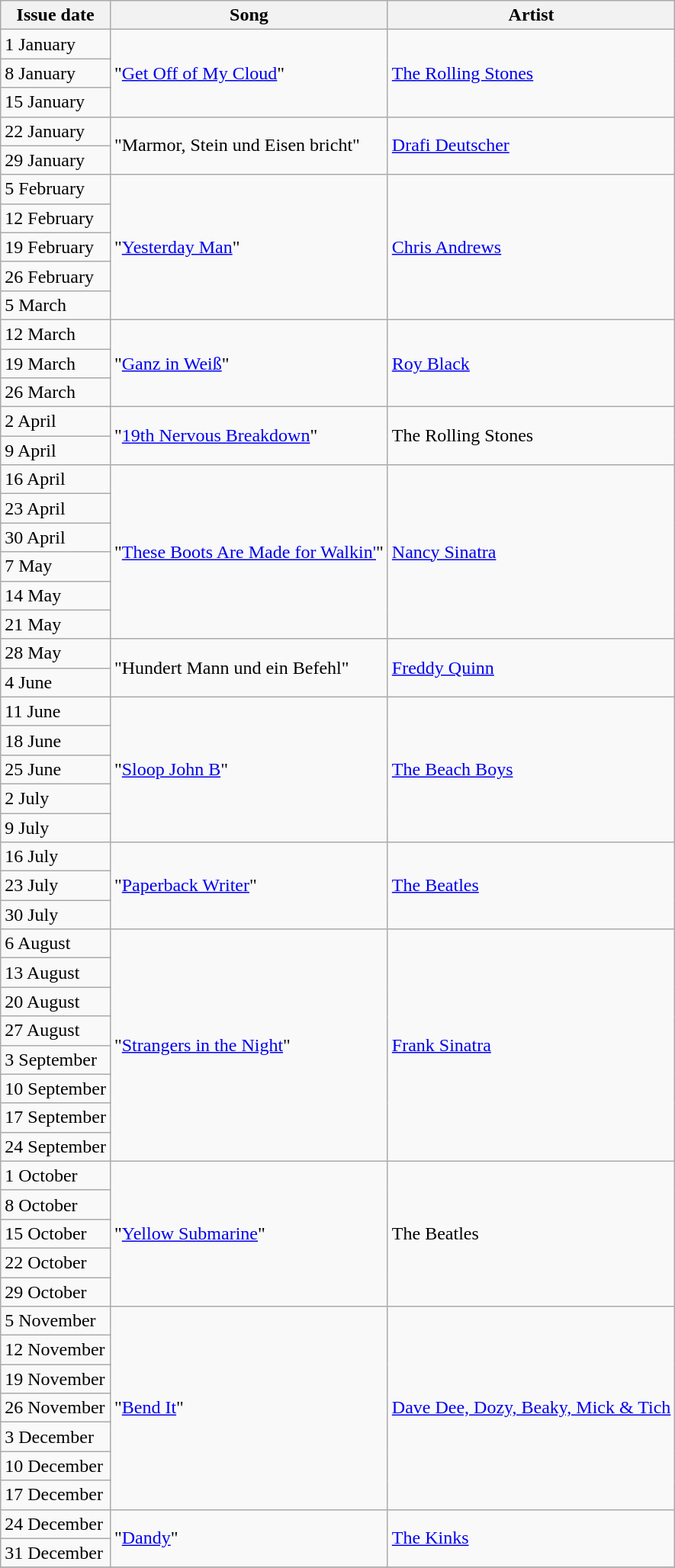<table class="sortable wikitable">
<tr>
<th>Issue date</th>
<th>Song</th>
<th>Artist</th>
</tr>
<tr>
<td>1 January</td>
<td rowspan="3">"<a href='#'>Get Off of My Cloud</a>"</td>
<td rowspan="3"><a href='#'>The Rolling Stones</a></td>
</tr>
<tr>
<td>8 January</td>
</tr>
<tr>
<td>15 January</td>
</tr>
<tr>
<td>22 January</td>
<td rowspan="2">"Marmor, Stein und Eisen bricht"</td>
<td rowspan="2"><a href='#'>Drafi Deutscher</a></td>
</tr>
<tr>
<td>29 January</td>
</tr>
<tr>
<td>5 February</td>
<td rowspan="5">"<a href='#'>Yesterday Man</a>"</td>
<td rowspan="5"><a href='#'>Chris Andrews</a></td>
</tr>
<tr>
<td>12 February</td>
</tr>
<tr>
<td>19 February</td>
</tr>
<tr>
<td>26 February</td>
</tr>
<tr>
<td>5 March</td>
</tr>
<tr>
<td>12 March</td>
<td rowspan="3">"<a href='#'>Ganz in Weiß</a>"</td>
<td rowspan="3"><a href='#'>Roy Black</a></td>
</tr>
<tr>
<td>19 March</td>
</tr>
<tr>
<td>26 March</td>
</tr>
<tr>
<td>2 April</td>
<td rowspan="2">"<a href='#'>19th Nervous Breakdown</a>"</td>
<td rowspan="2">The Rolling Stones</td>
</tr>
<tr>
<td>9 April</td>
</tr>
<tr>
<td>16 April</td>
<td rowspan="6">"<a href='#'>These Boots Are Made for Walkin'</a>"</td>
<td rowspan="6"><a href='#'>Nancy Sinatra</a></td>
</tr>
<tr>
<td>23 April</td>
</tr>
<tr>
<td>30 April</td>
</tr>
<tr>
<td>7 May</td>
</tr>
<tr>
<td>14 May</td>
</tr>
<tr>
<td>21 May</td>
</tr>
<tr>
<td>28 May</td>
<td rowspan="2">"Hundert Mann und ein Befehl"</td>
<td rowspan="2"><a href='#'>Freddy Quinn</a></td>
</tr>
<tr>
<td>4 June</td>
</tr>
<tr>
<td>11 June</td>
<td rowspan="5">"<a href='#'>Sloop John B</a>"</td>
<td rowspan="5"><a href='#'>The Beach Boys</a></td>
</tr>
<tr>
<td>18 June</td>
</tr>
<tr>
<td>25 June</td>
</tr>
<tr>
<td>2 July</td>
</tr>
<tr>
<td>9 July</td>
</tr>
<tr>
<td>16 July</td>
<td rowspan="3">"<a href='#'>Paperback Writer</a>"</td>
<td rowspan="3"><a href='#'>The Beatles</a></td>
</tr>
<tr>
<td>23 July</td>
</tr>
<tr>
<td>30 July</td>
</tr>
<tr>
<td>6 August</td>
<td rowspan="8">"<a href='#'>Strangers in the Night</a>"</td>
<td rowspan="8"><a href='#'>Frank Sinatra</a></td>
</tr>
<tr>
<td>13 August</td>
</tr>
<tr>
<td>20 August</td>
</tr>
<tr>
<td>27 August</td>
</tr>
<tr>
<td>3 September</td>
</tr>
<tr>
<td>10 September</td>
</tr>
<tr>
<td>17 September</td>
</tr>
<tr>
<td>24 September</td>
</tr>
<tr>
<td>1 October</td>
<td rowspan="5">"<a href='#'>Yellow Submarine</a>"</td>
<td rowspan="5">The Beatles</td>
</tr>
<tr>
<td>8 October</td>
</tr>
<tr>
<td>15 October</td>
</tr>
<tr>
<td>22 October</td>
</tr>
<tr>
<td>29 October</td>
</tr>
<tr>
<td>5 November</td>
<td rowspan="7">"<a href='#'>Bend It</a>"</td>
<td rowspan="7"><a href='#'>Dave Dee, Dozy, Beaky, Mick & Tich</a></td>
</tr>
<tr>
<td>12 November</td>
</tr>
<tr>
<td>19 November</td>
</tr>
<tr>
<td>26 November</td>
</tr>
<tr>
<td>3 December</td>
</tr>
<tr>
<td>10 December</td>
</tr>
<tr>
<td>17 December</td>
</tr>
<tr>
<td>24 December</td>
<td rowspan="2">"<a href='#'>Dandy</a>"</td>
<td rowspan="2"><a href='#'>The Kinks</a></td>
</tr>
<tr>
<td>31 December</td>
</tr>
<tr>
</tr>
</table>
